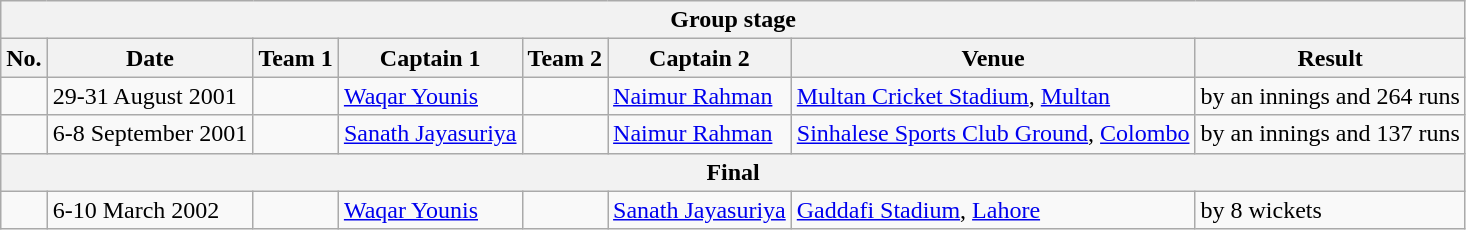<table class="wikitable">
<tr>
<th colspan="8">Group stage</th>
</tr>
<tr>
<th>No.</th>
<th>Date</th>
<th>Team 1</th>
<th>Captain 1</th>
<th>Team 2</th>
<th>Captain 2</th>
<th>Venue</th>
<th>Result</th>
</tr>
<tr>
<td></td>
<td>29-31 August 2001</td>
<td></td>
<td><a href='#'>Waqar Younis</a></td>
<td></td>
<td><a href='#'>Naimur Rahman</a></td>
<td><a href='#'>Multan Cricket Stadium</a>, <a href='#'>Multan</a></td>
<td> by an innings and 264 runs</td>
</tr>
<tr>
<td></td>
<td>6-8 September 2001</td>
<td></td>
<td><a href='#'>Sanath Jayasuriya</a></td>
<td></td>
<td><a href='#'>Naimur Rahman</a></td>
<td><a href='#'>Sinhalese Sports Club Ground</a>, <a href='#'>Colombo</a></td>
<td> by an innings and 137 runs</td>
</tr>
<tr>
<th colspan="8">Final</th>
</tr>
<tr>
<td></td>
<td>6-10 March 2002</td>
<td></td>
<td><a href='#'>Waqar Younis</a></td>
<td></td>
<td><a href='#'>Sanath Jayasuriya</a></td>
<td><a href='#'>Gaddafi Stadium</a>, <a href='#'>Lahore</a></td>
<td> by 8 wickets</td>
</tr>
</table>
